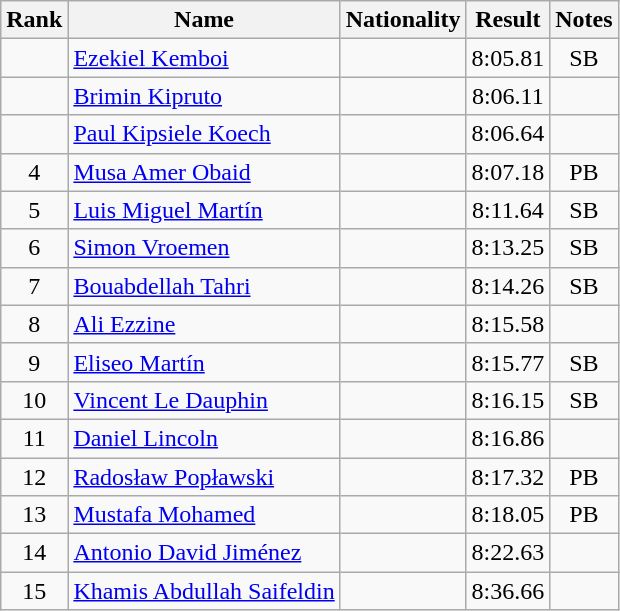<table class="wikitable sortable" style="text-align:center">
<tr>
<th>Rank</th>
<th>Name</th>
<th>Nationality</th>
<th>Result</th>
<th>Notes</th>
</tr>
<tr>
<td></td>
<td align="left"><a href='#'>Ezekiel Kemboi</a></td>
<td align="left"></td>
<td>8:05.81</td>
<td>SB</td>
</tr>
<tr>
<td></td>
<td align="left"><a href='#'>Brimin Kipruto</a></td>
<td align="left"></td>
<td>8:06.11</td>
<td></td>
</tr>
<tr>
<td></td>
<td align="left"><a href='#'>Paul Kipsiele Koech</a></td>
<td align="left"></td>
<td>8:06.64</td>
<td></td>
</tr>
<tr>
<td>4</td>
<td align="left"><a href='#'>Musa Amer Obaid</a></td>
<td align="left"></td>
<td>8:07.18</td>
<td>PB</td>
</tr>
<tr>
<td>5</td>
<td align="left"><a href='#'>Luis Miguel Martín</a></td>
<td align="left"></td>
<td>8:11.64</td>
<td>SB</td>
</tr>
<tr>
<td>6</td>
<td align="left"><a href='#'>Simon Vroemen</a></td>
<td align="left"></td>
<td>8:13.25</td>
<td>SB</td>
</tr>
<tr>
<td>7</td>
<td align="left"><a href='#'>Bouabdellah Tahri</a></td>
<td align="left"></td>
<td>8:14.26</td>
<td>SB</td>
</tr>
<tr>
<td>8</td>
<td align="left"><a href='#'>Ali Ezzine</a></td>
<td align="left"></td>
<td>8:15.58</td>
<td></td>
</tr>
<tr>
<td>9</td>
<td align="left"><a href='#'>Eliseo Martín</a></td>
<td align="left"></td>
<td>8:15.77</td>
<td>SB</td>
</tr>
<tr>
<td>10</td>
<td align="left"><a href='#'>Vincent Le Dauphin</a></td>
<td align="left"></td>
<td>8:16.15</td>
<td>SB</td>
</tr>
<tr>
<td>11</td>
<td align="left"><a href='#'>Daniel Lincoln</a></td>
<td align="left"></td>
<td>8:16.86</td>
<td></td>
</tr>
<tr>
<td>12</td>
<td align="left"><a href='#'>Radosław Popławski</a></td>
<td align="left"></td>
<td>8:17.32</td>
<td>PB</td>
</tr>
<tr>
<td>13</td>
<td align="left"><a href='#'>Mustafa Mohamed</a></td>
<td align="left"></td>
<td>8:18.05</td>
<td>PB</td>
</tr>
<tr>
<td>14</td>
<td align="left"><a href='#'>Antonio David Jiménez</a></td>
<td align="left"></td>
<td>8:22.63</td>
<td></td>
</tr>
<tr>
<td>15</td>
<td align="left"><a href='#'>Khamis Abdullah Saifeldin</a></td>
<td align="left"></td>
<td>8:36.66</td>
<td></td>
</tr>
</table>
